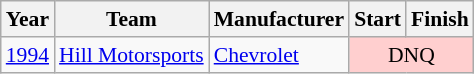<table class="wikitable" style="font-size: 90%;">
<tr>
<th>Year</th>
<th>Team</th>
<th>Manufacturer</th>
<th>Start</th>
<th>Finish</th>
</tr>
<tr>
<td><a href='#'>1994</a></td>
<td><a href='#'>Hill Motorsports</a></td>
<td><a href='#'>Chevrolet</a></td>
<td align=center colspan=2 style="background:#FFCFCF;">DNQ</td>
</tr>
</table>
